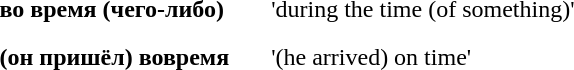<table align=center cellpadding=6>
<tr>
<td><strong>во время (чего-либо)</strong></td>
<td></td>
<td>'during the time (of something)'</td>
</tr>
<tr>
<td><strong>(он пришёл) вовремя</strong></td>
<td></td>
<td>'(he arrived) on time'</td>
</tr>
</table>
